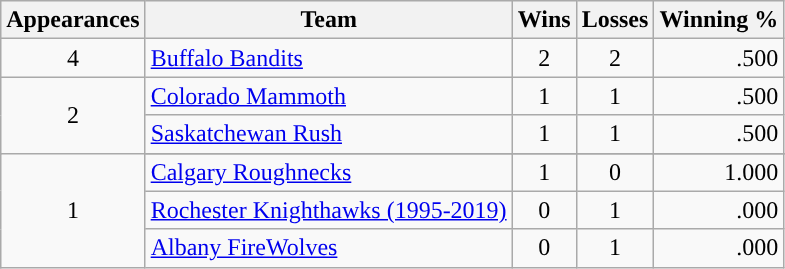<table class="wikitable" style="font-size: 100%">
<tr bgcolor="#efefef">
<th>Appearances</th>
<th>Team</th>
<th>Wins</th>
<th>Losses</th>
<th>Winning %</th>
</tr>
<tr>
<td rowspan="1" align="center">4</td>
<td><a href='#'>Buffalo Bandits</a></td>
<td align="center">2</td>
<td align="center">2</td>
<td align="right">.500</td>
</tr>
<tr>
<td rowspan="2" align="center">2</td>
<td><a href='#'>Colorado Mammoth</a></td>
<td align="center">1</td>
<td align="center">1</td>
<td align="right">.500</td>
</tr>
<tr>
<td><a href='#'>Saskatchewan Rush</a></td>
<td align="center">1</td>
<td align="center">1</td>
<td align="right">.500</td>
</tr>
<tr>
<td rowspan="4" align="center">1</td>
</tr>
<tr>
<td><a href='#'>Calgary Roughnecks</a></td>
<td align="center">1</td>
<td align="center">0</td>
<td align="right">1.000</td>
</tr>
<tr>
<td><a href='#'>Rochester Knighthawks (1995-2019)</a></td>
<td align="center">0</td>
<td align="center">1</td>
<td align="right">.000</td>
</tr>
<tr>
<td><a href='#'>Albany FireWolves</a></td>
<td align="center">0</td>
<td align="center">1</td>
<td align="right">.000</td>
</tr>
</table>
